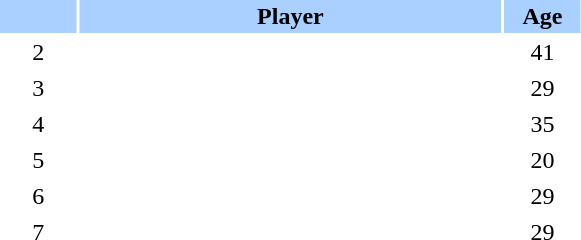<table class="sortable" border="0" cellspacing="2" cellpadding="2">
<tr style="background-color:#AAD0FF">
<th width=8%></th>
<th width=44%>Player</th>
<th width=8%>Age</th>
</tr>
<tr>
<td style="text-align: center;">2</td>
<td></td>
<td style="text-align: center;">41</td>
</tr>
<tr>
<td style="text-align: center;">3</td>
<td></td>
<td style="text-align: center;">29</td>
</tr>
<tr>
<td style="text-align: center;">4</td>
<td></td>
<td style="text-align: center;">35</td>
</tr>
<tr>
<td style="text-align: center;">5</td>
<td></td>
<td style="text-align: center;">20</td>
</tr>
<tr>
<td style="text-align: center;">6</td>
<td></td>
<td style="text-align: center;">29</td>
</tr>
<tr>
<td style="text-align: center;">7</td>
<td></td>
<td style="text-align: center;">29</td>
</tr>
</table>
